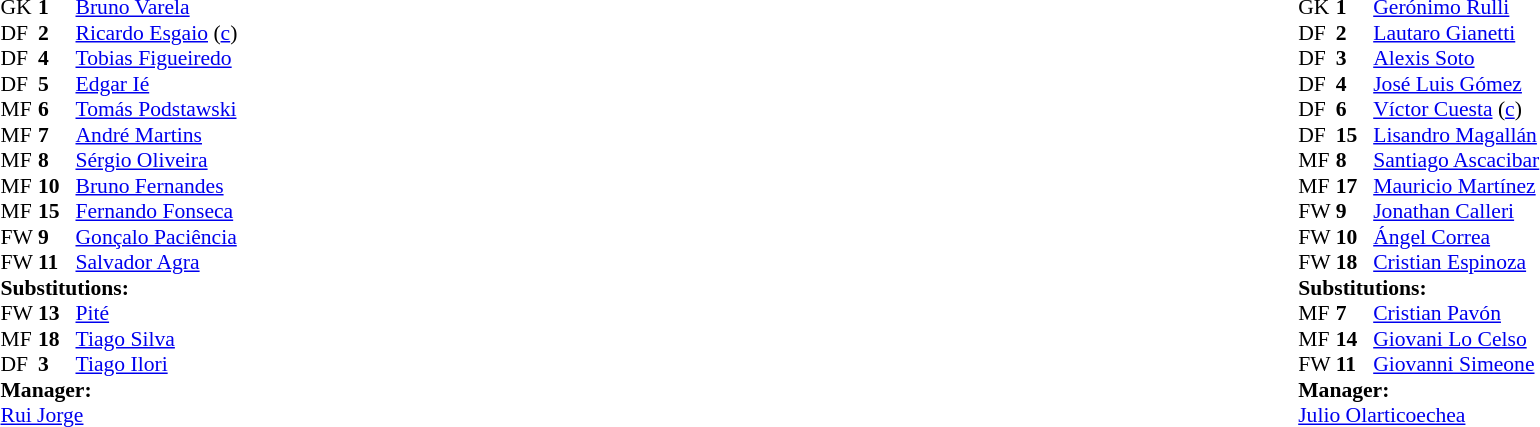<table width="100%">
<tr>
<td valign="top" width="50%"><br><table style="font-size: 90%" cellspacing="0" cellpadding="0">
<tr>
<th width="25"></th>
<th width="25"></th>
</tr>
<tr>
<td>GK</td>
<td><strong>1</strong></td>
<td><a href='#'>Bruno Varela</a></td>
</tr>
<tr>
<td>DF</td>
<td><strong>2</strong></td>
<td><a href='#'>Ricardo Esgaio</a> (<a href='#'>c</a>)</td>
</tr>
<tr>
<td>DF</td>
<td><strong>4</strong></td>
<td><a href='#'>Tobias Figueiredo</a></td>
<td></td>
</tr>
<tr>
<td>DF</td>
<td><strong>5</strong></td>
<td><a href='#'>Edgar Ié</a></td>
</tr>
<tr>
<td>MF</td>
<td><strong>6</strong></td>
<td><a href='#'>Tomás Podstawski</a></td>
</tr>
<tr>
<td>MF</td>
<td><strong>7</strong></td>
<td><a href='#'>André Martins</a></td>
<td></td>
<td></td>
</tr>
<tr>
<td>MF</td>
<td><strong>8</strong></td>
<td><a href='#'>Sérgio Oliveira</a></td>
<td></td>
<td></td>
</tr>
<tr>
<td>MF</td>
<td><strong>10</strong></td>
<td><a href='#'>Bruno Fernandes</a></td>
</tr>
<tr>
<td>MF</td>
<td><strong>15</strong></td>
<td><a href='#'>Fernando Fonseca</a></td>
</tr>
<tr>
<td>FW</td>
<td><strong>9</strong></td>
<td><a href='#'>Gonçalo Paciência</a></td>
<td></td>
<td></td>
</tr>
<tr>
<td>FW</td>
<td><strong>11</strong></td>
<td><a href='#'>Salvador Agra</a></td>
</tr>
<tr>
<td colspan=3><strong>Substitutions:</strong></td>
</tr>
<tr>
<td>FW</td>
<td><strong>13</strong></td>
<td><a href='#'>Pité</a></td>
<td></td>
<td></td>
</tr>
<tr>
<td>MF</td>
<td><strong>18</strong></td>
<td><a href='#'>Tiago Silva</a></td>
<td></td>
<td></td>
</tr>
<tr>
<td>DF</td>
<td><strong>3</strong></td>
<td><a href='#'>Tiago Ilori</a></td>
<td></td>
<td></td>
</tr>
<tr>
<td colspan=3><strong>Manager:</strong></td>
</tr>
<tr>
<td colspan=3><a href='#'>Rui Jorge</a></td>
</tr>
</table>
</td>
<td valign="top"></td>
<td valign="top" width="50%"><br><table style="font-size: 90%" cellspacing="0" cellpadding="0" align="center">
<tr>
<th width="25"></th>
<th width="25"></th>
</tr>
<tr>
<td>GK</td>
<td><strong>1</strong></td>
<td><a href='#'>Gerónimo Rulli</a></td>
</tr>
<tr>
<td>DF</td>
<td><strong>2</strong></td>
<td><a href='#'>Lautaro Gianetti</a></td>
<td></td>
</tr>
<tr>
<td>DF</td>
<td><strong>3</strong></td>
<td><a href='#'>Alexis Soto</a></td>
</tr>
<tr>
<td>DF</td>
<td><strong>4</strong></td>
<td><a href='#'>José Luis Gómez</a></td>
</tr>
<tr>
<td>DF</td>
<td><strong>6</strong></td>
<td><a href='#'>Víctor Cuesta</a> (<a href='#'>c</a>)</td>
</tr>
<tr>
<td>DF</td>
<td><strong>15</strong></td>
<td><a href='#'>Lisandro Magallán</a></td>
<td></td>
<td></td>
</tr>
<tr>
<td>MF</td>
<td><strong>8</strong></td>
<td><a href='#'>Santiago Ascacibar</a></td>
</tr>
<tr>
<td>MF</td>
<td><strong>17</strong></td>
<td><a href='#'>Mauricio Martínez</a></td>
</tr>
<tr>
<td>FW</td>
<td><strong>9</strong></td>
<td><a href='#'>Jonathan Calleri</a></td>
</tr>
<tr>
<td>FW</td>
<td><strong>10</strong></td>
<td><a href='#'>Ángel Correa</a></td>
<td></td>
<td></td>
</tr>
<tr>
<td>FW</td>
<td><strong>18</strong></td>
<td><a href='#'>Cristian Espinoza</a></td>
<td></td>
<td></td>
</tr>
<tr>
<td colspan=3><strong>Substitutions:</strong></td>
</tr>
<tr>
<td>MF</td>
<td><strong>7</strong></td>
<td><a href='#'>Cristian Pavón</a></td>
<td></td>
<td></td>
</tr>
<tr>
<td>MF</td>
<td><strong>14</strong></td>
<td><a href='#'>Giovani Lo Celso</a></td>
<td></td>
<td></td>
</tr>
<tr>
<td>FW</td>
<td><strong>11</strong></td>
<td><a href='#'>Giovanni Simeone</a></td>
<td></td>
<td></td>
</tr>
<tr>
<td colspan=3><strong>Manager:</strong></td>
</tr>
<tr>
<td colspan=3><a href='#'>Julio Olarticoechea</a></td>
</tr>
</table>
</td>
</tr>
</table>
